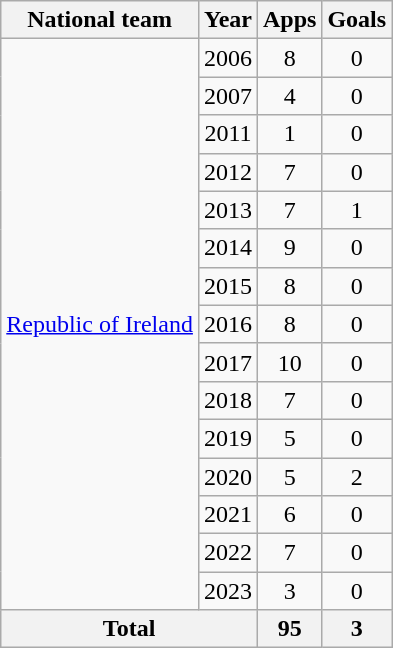<table class="sortable wikitable" style="text-align:center">
<tr>
<th scope="col">National team</th>
<th scope="col">Year</th>
<th !scope="col">Apps</th>
<th !scope="col">Goals</th>
</tr>
<tr>
<td rowspan="15"><a href='#'>Republic of Ireland</a></td>
<td scope="row">2006</td>
<td>8</td>
<td>0</td>
</tr>
<tr>
<td scope="row">2007</td>
<td>4</td>
<td>0</td>
</tr>
<tr>
<td scope="row">2011</td>
<td>1</td>
<td>0</td>
</tr>
<tr>
<td scope="row">2012</td>
<td>7</td>
<td>0</td>
</tr>
<tr>
<td scope="row">2013</td>
<td>7</td>
<td>1</td>
</tr>
<tr>
<td scope="row">2014</td>
<td>9</td>
<td>0</td>
</tr>
<tr>
<td scope="row">2015</td>
<td>8</td>
<td>0</td>
</tr>
<tr>
<td scope="row">2016</td>
<td>8</td>
<td>0</td>
</tr>
<tr>
<td scope="row">2017</td>
<td>10</td>
<td>0</td>
</tr>
<tr>
<td scope="row">2018</td>
<td>7</td>
<td>0</td>
</tr>
<tr>
<td scope="row">2019</td>
<td>5</td>
<td>0</td>
</tr>
<tr>
<td scope="row">2020</td>
<td>5</td>
<td>2</td>
</tr>
<tr>
<td scope="row">2021</td>
<td>6</td>
<td>0</td>
</tr>
<tr>
<td scope="row">2022</td>
<td>7</td>
<td>0</td>
</tr>
<tr>
<td scope="row">2023</td>
<td>3</td>
<td>0</td>
</tr>
<tr>
<th colspan="2">Total</th>
<th>95</th>
<th>3</th>
</tr>
</table>
